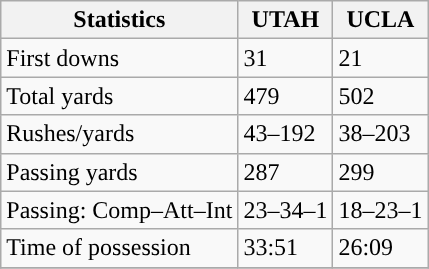<table class="wikitable" style="float: left;">
<tr>
<th>Statistics</th>
<th>UTAH</th>
<th>UCLA</th>
</tr>
<tr>
<td>First downs</td>
<td>31</td>
<td>21</td>
</tr>
<tr>
<td>Total yards</td>
<td>479</td>
<td>502</td>
</tr>
<tr>
<td>Rushes/yards</td>
<td>43–192</td>
<td>38–203</td>
</tr>
<tr>
<td>Passing yards</td>
<td>287</td>
<td>299</td>
</tr>
<tr>
<td>Passing: Comp–Att–Int</td>
<td>23–34–1</td>
<td>18–23–1</td>
</tr>
<tr>
<td>Time of possession</td>
<td>33:51</td>
<td>26:09</td>
</tr>
<tr>
</tr>
</table>
